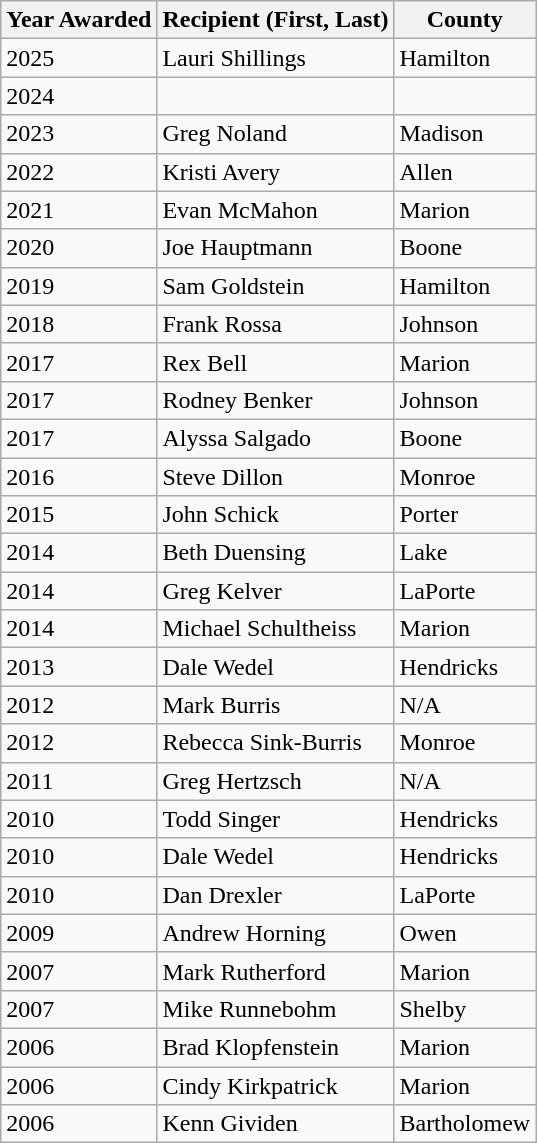<table class="wikitable">
<tr>
<th>Year Awarded</th>
<th>Recipient (First, Last)</th>
<th>County</th>
</tr>
<tr>
<td>2025</td>
<td>Lauri Shillings</td>
<td>Hamilton</td>
</tr>
<tr>
<td>2024</td>
<td></td>
</tr>
<tr>
<td>2023</td>
<td>Greg Noland</td>
<td>Madison</td>
</tr>
<tr>
<td>2022</td>
<td>Kristi Avery</td>
<td>Allen</td>
</tr>
<tr>
<td>2021</td>
<td>Evan McMahon</td>
<td>Marion</td>
</tr>
<tr>
<td>2020</td>
<td>Joe Hauptmann</td>
<td>Boone</td>
</tr>
<tr>
<td>2019</td>
<td>Sam Goldstein</td>
<td>Hamilton</td>
</tr>
<tr>
<td>2018</td>
<td>Frank Rossa</td>
<td>Johnson</td>
</tr>
<tr>
<td>2017</td>
<td>Rex Bell</td>
<td>Marion</td>
</tr>
<tr>
<td>2017</td>
<td>Rodney Benker</td>
<td>Johnson</td>
</tr>
<tr>
<td>2017</td>
<td>Alyssa Salgado</td>
<td>Boone</td>
</tr>
<tr>
<td>2016</td>
<td>Steve Dillon</td>
<td>Monroe</td>
</tr>
<tr>
<td>2015</td>
<td>John Schick</td>
<td>Porter</td>
</tr>
<tr>
<td>2014</td>
<td>Beth Duensing</td>
<td>Lake</td>
</tr>
<tr>
<td>2014</td>
<td>Greg Kelver</td>
<td>LaPorte</td>
</tr>
<tr>
<td>2014</td>
<td>Michael Schultheiss</td>
<td>Marion</td>
</tr>
<tr>
<td>2013</td>
<td>Dale Wedel</td>
<td>Hendricks</td>
</tr>
<tr>
<td>2012</td>
<td>Mark Burris</td>
<td>N/A</td>
</tr>
<tr>
<td>2012</td>
<td>Rebecca Sink-Burris</td>
<td>Monroe</td>
</tr>
<tr>
<td>2011</td>
<td>Greg Hertzsch</td>
<td>N/A</td>
</tr>
<tr>
<td>2010</td>
<td>Todd Singer</td>
<td>Hendricks</td>
</tr>
<tr>
<td>2010</td>
<td>Dale Wedel</td>
<td>Hendricks</td>
</tr>
<tr>
<td>2010</td>
<td>Dan Drexler</td>
<td>LaPorte</td>
</tr>
<tr>
<td>2009</td>
<td>Andrew Horning</td>
<td>Owen</td>
</tr>
<tr>
<td>2007</td>
<td>Mark Rutherford</td>
<td>Marion</td>
</tr>
<tr>
<td>2007</td>
<td>Mike Runnebohm</td>
<td>Shelby</td>
</tr>
<tr>
<td>2006</td>
<td>Brad Klopfenstein</td>
<td>Marion</td>
</tr>
<tr>
<td>2006</td>
<td>Cindy Kirkpatrick</td>
<td>Marion</td>
</tr>
<tr>
<td>2006</td>
<td>Kenn Gividen</td>
<td>Bartholomew</td>
</tr>
</table>
